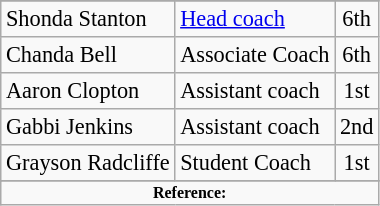<table class="wikitable" style="font-size:93%;">
<tr>
</tr>
<tr>
<td>Shonda Stanton</td>
<td><a href='#'>Head coach</a></td>
<td align=center>6th</td>
</tr>
<tr>
<td>Chanda Bell</td>
<td>Associate Coach</td>
<td align=center>6th</td>
</tr>
<tr>
<td>Aaron Clopton</td>
<td>Assistant coach</td>
<td align=center>1st</td>
</tr>
<tr>
<td>Gabbi Jenkins</td>
<td>Assistant coach</td>
<td align=center>2nd</td>
</tr>
<tr>
<td>Grayson Radcliffe</td>
<td>Student Coach</td>
<td align=center>1st</td>
</tr>
<tr>
</tr>
<tr>
<td colspan="4"  style="font-size:8pt; text-align:center;"><strong>Reference:</strong></td>
</tr>
</table>
